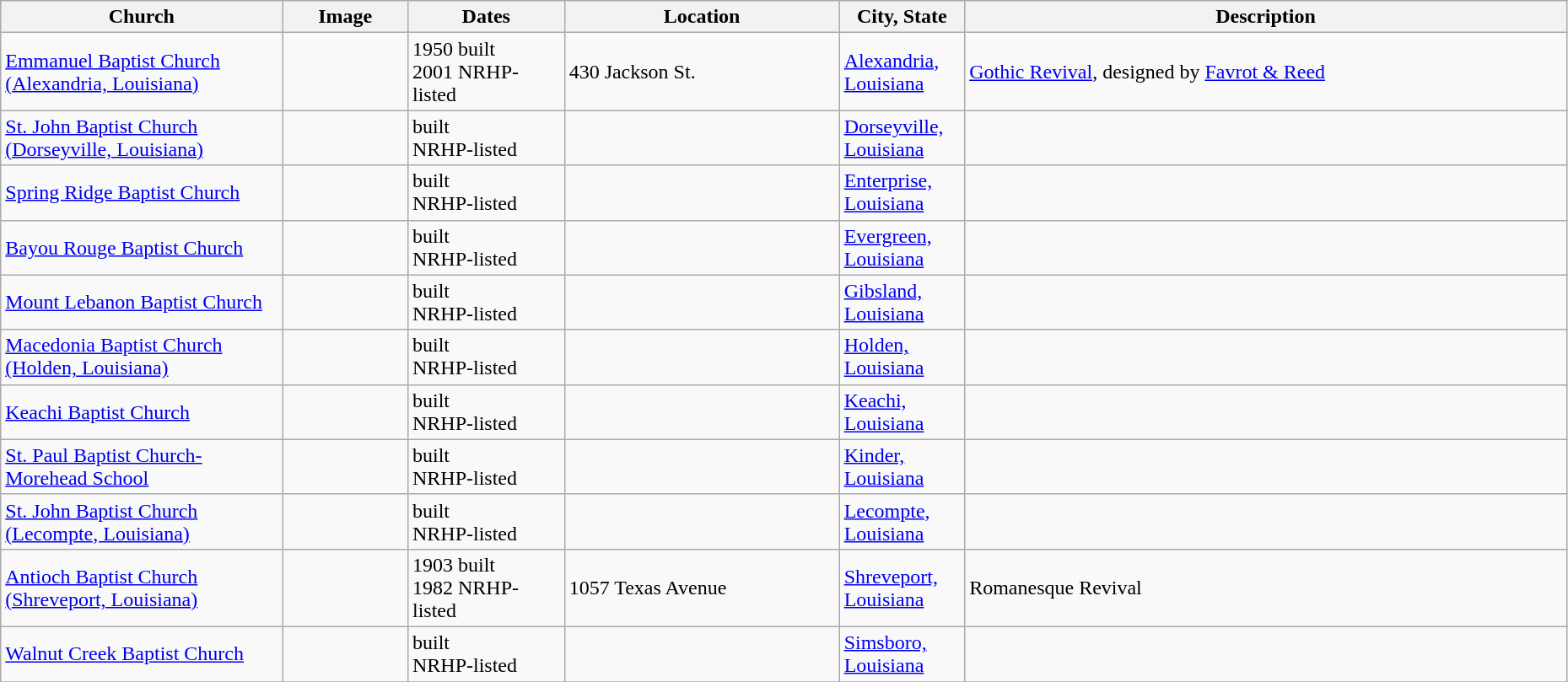<table class="wikitable sortable" style="width:98%">
<tr>
<th width = 18%><strong>Church</strong></th>
<th width = 8% class="unsortable"><strong>Image</strong></th>
<th width = 10%><strong>Dates</strong></th>
<th><strong>Location</strong></th>
<th width = 8%><strong>City, State</strong></th>
<th class="unsortable"><strong>Description</strong></th>
</tr>
<tr ->
<td><a href='#'>Emmanuel Baptist Church (Alexandria, Louisiana)</a></td>
<td></td>
<td>1950 built<br>2001 NRHP-listed</td>
<td>430 Jackson St.<br><small></small></td>
<td><a href='#'>Alexandria, Louisiana</a></td>
<td><a href='#'>Gothic Revival</a>, designed by <a href='#'>Favrot & Reed</a></td>
</tr>
<tr ->
<td><a href='#'>St. John Baptist Church (Dorseyville, Louisiana)</a></td>
<td></td>
<td>built<br> NRHP-listed</td>
<td></td>
<td><a href='#'>Dorseyville, Louisiana</a></td>
<td></td>
</tr>
<tr ->
<td><a href='#'>Spring Ridge Baptist Church</a></td>
<td></td>
<td>built<br> NRHP-listed</td>
<td></td>
<td><a href='#'>Enterprise, Louisiana</a></td>
<td></td>
</tr>
<tr ->
<td><a href='#'>Bayou Rouge Baptist Church</a></td>
<td></td>
<td>built<br> NRHP-listed</td>
<td></td>
<td><a href='#'>Evergreen, Louisiana</a></td>
<td></td>
</tr>
<tr ->
<td><a href='#'>Mount Lebanon Baptist Church</a></td>
<td></td>
<td>built<br> NRHP-listed</td>
<td></td>
<td><a href='#'>Gibsland, Louisiana</a></td>
<td></td>
</tr>
<tr ->
<td><a href='#'>Macedonia Baptist Church (Holden, Louisiana)</a></td>
<td></td>
<td>built<br> NRHP-listed</td>
<td></td>
<td><a href='#'>Holden, Louisiana</a></td>
<td></td>
</tr>
<tr ->
<td><a href='#'>Keachi Baptist Church</a></td>
<td></td>
<td>built<br> NRHP-listed</td>
<td></td>
<td><a href='#'>Keachi, Louisiana</a></td>
<td></td>
</tr>
<tr ->
<td><a href='#'>St. Paul Baptist Church-Morehead School</a></td>
<td></td>
<td>built<br> NRHP-listed</td>
<td></td>
<td><a href='#'>Kinder, Louisiana</a></td>
<td></td>
</tr>
<tr ->
<td><a href='#'>St. John Baptist Church (Lecompte, Louisiana)</a></td>
<td></td>
<td>built<br> NRHP-listed</td>
<td></td>
<td><a href='#'>Lecompte, Louisiana</a></td>
<td></td>
</tr>
<tr ->
<td><a href='#'>Antioch Baptist Church (Shreveport, Louisiana)</a></td>
<td></td>
<td>1903 built<br>1982 NRHP-listed</td>
<td>1057 Texas Avenue<br><small></small></td>
<td><a href='#'>Shreveport, Louisiana</a></td>
<td>Romanesque Revival</td>
</tr>
<tr ->
<td><a href='#'>Walnut Creek Baptist Church</a></td>
<td></td>
<td>built<br> NRHP-listed</td>
<td></td>
<td><a href='#'>Simsboro, Louisiana</a></td>
<td></td>
</tr>
<tr ->
</tr>
</table>
